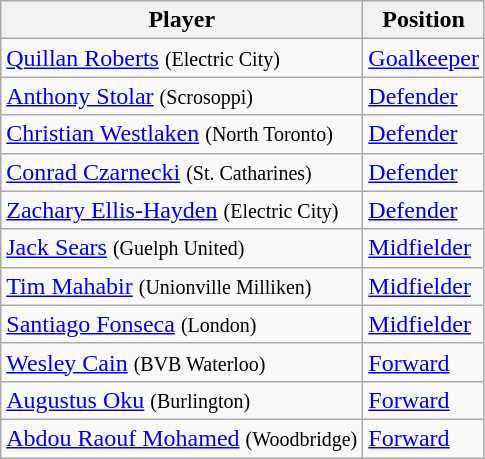<table class="wikitable">
<tr>
<th>Player</th>
<th>Position</th>
</tr>
<tr>
<td><a href='#'>Quillan Roberts</a> <small>(Electric City)</small></td>
<td><a href='#'>Goalkeeper</a></td>
</tr>
<tr>
<td><a href='#'>Anthony Stolar</a> <small>(Scrosoppi)</small></td>
<td><a href='#'>Defender</a></td>
</tr>
<tr>
<td><a href='#'>Christian Westlaken</a> <small>(North Toronto)</small></td>
<td><a href='#'>Defender</a></td>
</tr>
<tr>
<td><a href='#'>Conrad Czarnecki</a> <small>(St. Catharines)</small></td>
<td><a href='#'>Defender</a></td>
</tr>
<tr>
<td><a href='#'>Zachary Ellis-Hayden</a> <small>(Electric City)</small></td>
<td><a href='#'>Defender</a></td>
</tr>
<tr>
<td><a href='#'>Jack Sears</a> <small>(Guelph United)</small></td>
<td><a href='#'>Midfielder</a></td>
</tr>
<tr>
<td><a href='#'>Tim Mahabir</a> <small>(Unionville Milliken)</small></td>
<td><a href='#'>Midfielder</a></td>
</tr>
<tr>
<td><a href='#'>Santiago Fonseca</a> <small>(London)</small></td>
<td><a href='#'>Midfielder</a></td>
</tr>
<tr>
<td><a href='#'>Wesley Cain</a> <small>(BVB Waterloo)</small></td>
<td><a href='#'>Forward</a></td>
</tr>
<tr>
<td><a href='#'>Augustus Oku</a> <small>(Burlington)</small></td>
<td><a href='#'>Forward</a></td>
</tr>
<tr>
<td><a href='#'>Abdou Raouf Mohamed</a> <small>(Woodbridge)</small></td>
<td><a href='#'>Forward</a></td>
</tr>
</table>
